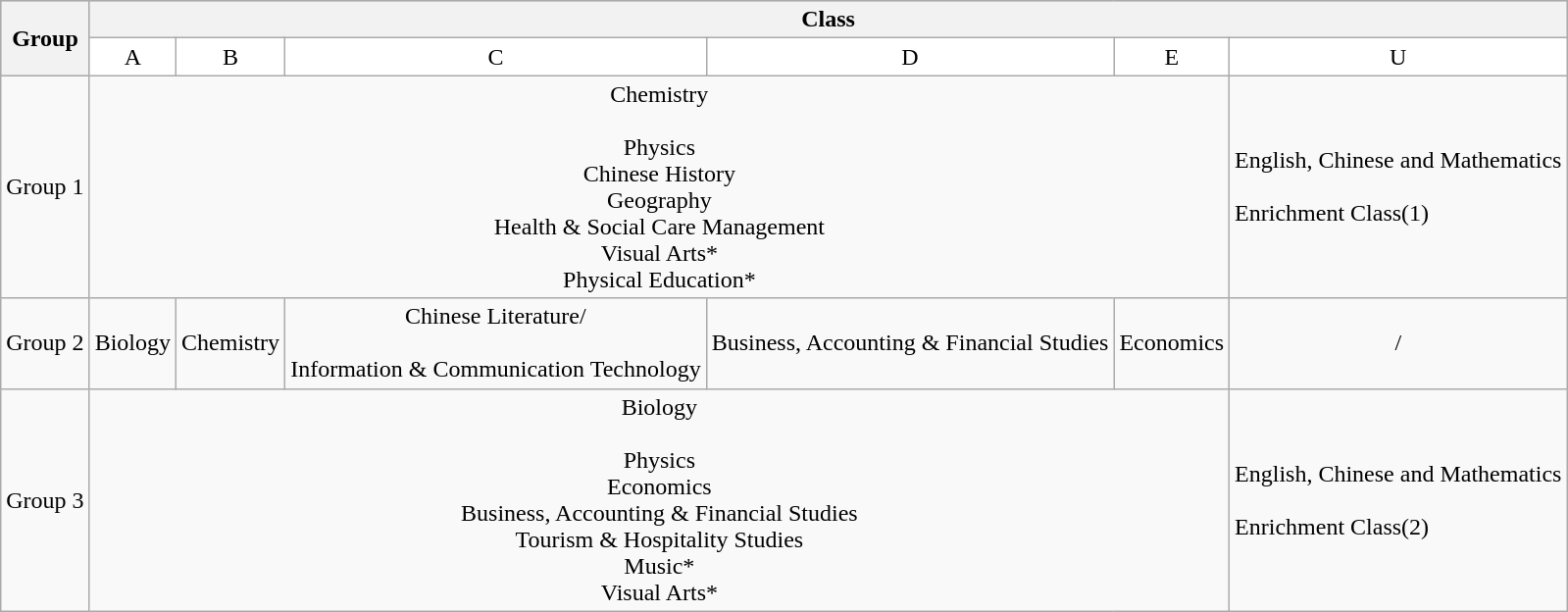<table class="wikitable" border="1">
<tr bgcolor="#CCCCCC">
<th align="center" rowspan="2">Group</th>
<th align="center" colspan="8">Class</th>
</tr>
<tr bgcolor="#FFFFFF">
<td align="center">A</td>
<td align="center">B</td>
<td align="center" colspan="2">C</td>
<td align="center" colspan="2">D</td>
<td align="center">E</td>
<td align="center" colspan="2">U</td>
</tr>
<tr>
<td align="center">Group 1</td>
<td align="center" colspan="7">Chemistry<br><br>Physics<br>
Chinese History<br>
Geography<br>
Health & Social Care Management<br>
Visual Arts*<br>
Physical Education*</td>
<td align="left">English, Chinese and Mathematics<br><br>Enrichment Class(1)</td>
</tr>
<tr>
<td align="center">Group 2</td>
<td align="center">Biology</td>
<td align="center">Chemistry</td>
<td align="center" colspan="2">Chinese Literature/<br><br>Information & Communication Technology</td>
<td align="center" colspan="2">Business, Accounting & Financial Studies</td>
<td align="center">Economics</td>
<td align="center">/</td>
</tr>
<tr>
<td align="center">Group 3</td>
<td align="center" colspan="7">Biology<br><br>Physics<br>
Economics<br>
Business, Accounting & Financial Studies<br>
Tourism & Hospitality Studies<br>
Music*<br>
Visual Arts*<br></td>
<td align="left">English, Chinese and Mathematics<br><br>Enrichment Class(2)</td>
</tr>
</table>
